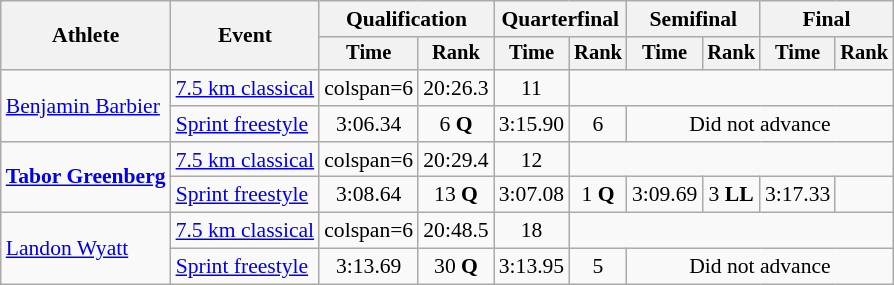<table class="wikitable" style="font-size:90%">
<tr>
<th rowspan="2">Athlete</th>
<th rowspan="2">Event</th>
<th colspan="2">Qualification</th>
<th colspan="2">Quarterfinal</th>
<th colspan="2">Semifinal</th>
<th colspan="2">Final</th>
</tr>
<tr style="font-size:95%">
<th>Time</th>
<th>Rank</th>
<th>Time</th>
<th>Rank</th>
<th>Time</th>
<th>Rank</th>
<th>Time</th>
<th>Rank</th>
</tr>
<tr align=center>
<td align=left rowspan=2><a href='#'>Benjamin Barbier</a></td>
<td align=left><a href='#'>7.5 km classical</a></td>
<td>colspan=6</td>
<td>20:26.3</td>
<td>11</td>
</tr>
<tr align=center>
<td align=left><a href='#'>Sprint freestyle</a></td>
<td>3:06.34</td>
<td>6 <strong>Q</strong></td>
<td>3:15.90</td>
<td>6</td>
<td colspan=4>Did not advance</td>
</tr>
<tr align=center>
<td align=left rowspan=2><strong><a href='#'>Tabor Greenberg</a></strong></td>
<td align=left><a href='#'>7.5 km classical</a></td>
<td>colspan=6</td>
<td>20:29.4</td>
<td>12</td>
</tr>
<tr align=center>
<td align=left><a href='#'>Sprint freestyle</a></td>
<td>3:08.64</td>
<td>13 <strong>Q</strong></td>
<td>3:07.08</td>
<td>1 <strong>Q</strong></td>
<td>3:09.69</td>
<td>3 <strong>LL</strong></td>
<td>3:17.33</td>
<td></td>
</tr>
<tr align=center>
<td align=left rowspan=2><a href='#'>Landon Wyatt</a></td>
<td align=left><a href='#'>7.5 km classical</a></td>
<td>colspan=6</td>
<td>20:48.5</td>
<td>18</td>
</tr>
<tr align=center>
<td align=left><a href='#'>Sprint freestyle</a></td>
<td>3:13.69</td>
<td>30 <strong>Q</strong></td>
<td>3:13.95</td>
<td>5</td>
<td colspan=4>Did not advance</td>
</tr>
</table>
